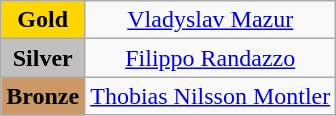<table class="wikitable" style="text-align:center">
<tr>
<td bgcolor="gold"><strong>Gold</strong></td>
<td><a href='#'>Vladyslav Mazur</a><br>  <small><em></em></small></td>
</tr>
<tr>
<td bgcolor="silver"><strong>Silver</strong></td>
<td><a href='#'>Filippo Randazzo</a><br>  <small><em></em></small></td>
</tr>
<tr>
<td bgcolor="CC9966"><strong>Bronze</strong></td>
<td><a href='#'>Thobias Nilsson Montler</a><br>  <small><em></em></small></td>
</tr>
</table>
